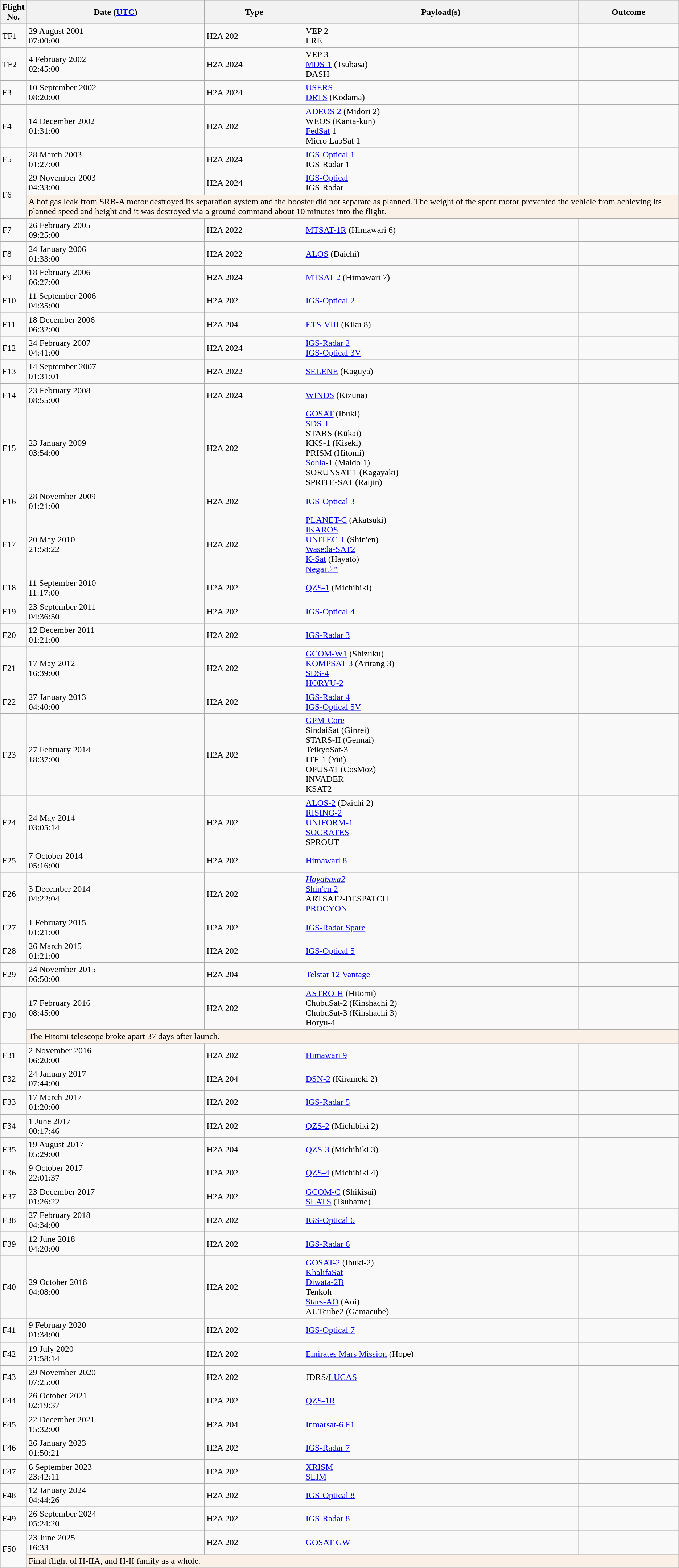<table class="wikitable">
<tr>
<th>Flight<br>No.</th>
<th>Date (<a href='#'>UTC</a>)</th>
<th>Type</th>
<th>Payload(s)</th>
<th>Outcome</th>
</tr>
<tr>
<td>TF1</td>
<td>29 August 2001<br>07:00:00</td>
<td>H2A 202</td>
<td>VEP 2<br>LRE</td>
<td></td>
</tr>
<tr>
<td>TF2</td>
<td>4 February 2002<br>02:45:00</td>
<td>H2A 2024</td>
<td>VEP 3<br><a href='#'>MDS-1</a> (Tsubasa)<br>DASH</td>
<td></td>
</tr>
<tr>
<td>F3</td>
<td>10 September 2002<br>08:20:00</td>
<td>H2A 2024</td>
<td><a href='#'>USERS</a><br><a href='#'>DRTS</a> (Kodama)</td>
<td></td>
</tr>
<tr>
<td>F4</td>
<td>14 December 2002<br>01:31:00</td>
<td>H2A 202</td>
<td><a href='#'>ADEOS 2</a> (Midori 2)<br>WEOS (Kanta-kun)<br><a href='#'>FedSat</a> 1<br>Micro LabSat 1</td>
<td></td>
</tr>
<tr>
<td>F5</td>
<td>28 March 2003<br> 01:27:00</td>
<td>H2A 2024</td>
<td><a href='#'>IGS-Optical 1</a><br>IGS-Radar 1</td>
<td></td>
</tr>
<tr>
<td rowspan=2>F6</td>
<td>29 November 2003<br>04:33:00</td>
<td>H2A 2024</td>
<td><a href='#'>IGS-Optical</a><br>IGS-Radar</td>
<td></td>
</tr>
<tr>
<td colspan=4 style="background:linen;">A hot gas leak from SRB-A motor destroyed its separation system and the booster did not separate as planned. The weight of the spent motor prevented the vehicle from achieving its planned speed and height and it was destroyed via a ground command about 10 minutes into the flight.</td>
</tr>
<tr>
<td>F7</td>
<td>26 February 2005<br>09:25:00</td>
<td>H2A 2022</td>
<td><a href='#'>MTSAT-1R</a> (Himawari 6)</td>
<td></td>
</tr>
<tr>
<td>F8</td>
<td>24 January 2006<br>01:33:00</td>
<td>H2A 2022</td>
<td><a href='#'>ALOS</a> (Daichi)</td>
<td></td>
</tr>
<tr>
<td>F9</td>
<td>18 February 2006<br>06:27:00</td>
<td>H2A 2024</td>
<td><a href='#'>MTSAT-2</a> (Himawari 7)</td>
<td></td>
</tr>
<tr>
<td>F10</td>
<td>11 September 2006<br>04:35:00</td>
<td>H2A 202</td>
<td><a href='#'>IGS-Optical 2</a></td>
<td></td>
</tr>
<tr>
<td>F11</td>
<td>18 December 2006<br>06:32:00</td>
<td>H2A 204</td>
<td><a href='#'>ETS-VIII</a> (Kiku 8)</td>
<td></td>
</tr>
<tr>
<td>F12</td>
<td>24 February 2007<br>04:41:00</td>
<td>H2A 2024</td>
<td><a href='#'>IGS-Radar 2</a><br><a href='#'>IGS-Optical 3V</a></td>
<td></td>
</tr>
<tr>
<td>F13</td>
<td>14 September 2007<br>01:31:01</td>
<td>H2A 2022</td>
<td><a href='#'>SELENE</a> (Kaguya)</td>
<td></td>
</tr>
<tr>
<td>F14</td>
<td>23 February 2008<br>08:55:00</td>
<td>H2A 2024</td>
<td><a href='#'>WINDS</a> (Kizuna)</td>
<td></td>
</tr>
<tr>
<td>F15</td>
<td>23 January 2009<br>03:54:00</td>
<td>H2A 202</td>
<td><a href='#'>GOSAT</a> (Ibuki)<br><a href='#'>SDS-1</a><br>STARS (Kūkai)<br>KKS-1 (Kiseki)<br>PRISM (Hitomi)<br><a href='#'>Sohla</a>-1 (Maido 1)<br>SORUNSAT-1 (Kagayaki)<br>SPRITE-SAT (Raijin)</td>
<td> </td>
</tr>
<tr>
<td>F16</td>
<td>28 November 2009<br>01:21:00 </td>
<td>H2A 202</td>
<td><a href='#'>IGS-Optical 3</a></td>
<td></td>
</tr>
<tr>
<td>F17</td>
<td>20 May 2010<br>21:58:22 </td>
<td>H2A 202 </td>
<td><a href='#'>PLANET-C</a> (Akatsuki)<br><a href='#'>IKAROS</a><br><a href='#'>UNITEC-1</a> (Shin'en)<br><a href='#'>Waseda-SAT2</a><br><a href='#'>K-Sat</a> (Hayato)<br><a href='#'>Negai☆″</a></td>
<td></td>
</tr>
<tr>
<td>F18</td>
<td>11 September 2010<br>11:17:00 </td>
<td>H2A 202</td>
<td><a href='#'>QZS-1</a> (Michibiki)</td>
<td></td>
</tr>
<tr>
<td>F19</td>
<td>23 September 2011<br>04:36:50 </td>
<td>H2A 202</td>
<td><a href='#'>IGS-Optical 4</a></td>
<td></td>
</tr>
<tr>
<td>F20</td>
<td>12 December 2011<br>01:21:00 </td>
<td>H2A 202</td>
<td><a href='#'>IGS-Radar 3</a></td>
<td></td>
</tr>
<tr>
<td>F21</td>
<td>17 May 2012<br>16:39:00</td>
<td>H2A 202 </td>
<td><a href='#'>GCOM-W1</a> (Shizuku)<br><a href='#'>KOMPSAT-3</a> (Arirang 3)<br><a href='#'>SDS-4</a> <br><a href='#'>HORYU-2</a></td>
<td></td>
</tr>
<tr>
<td>F22</td>
<td>27 January 2013<br>04:40:00</td>
<td>H2A 202</td>
<td><a href='#'>IGS-Radar 4</a><br><a href='#'>IGS-Optical 5V</a></td>
<td></td>
</tr>
<tr>
<td>F23</td>
<td>27 February 2014<br>18:37:00</td>
<td>H2A 202</td>
<td><a href='#'>GPM-Core</a><br> SindaiSat (Ginrei)<br> STARS-II (Gennai)<br> TeikyoSat-3<br> ITF-1 (Yui)<br> OPUSAT (CosMoz)<br> INVADER<br> KSAT2</td>
<td></td>
</tr>
<tr>
<td>F24</td>
<td>24 May 2014<br>03:05:14</td>
<td>H2A 202</td>
<td><a href='#'>ALOS-2</a> (Daichi 2)<br> <a href='#'>RISING-2</a><br> <a href='#'>UNIFORM-1</a><br> <a href='#'>SOCRATES</a><br> SPROUT</td>
<td></td>
</tr>
<tr>
<td>F25</td>
<td>7 October 2014<br>05:16:00</td>
<td>H2A 202</td>
<td><a href='#'>Himawari 8</a></td>
<td></td>
</tr>
<tr>
<td>F26</td>
<td>3 December 2014<br>04:22:04</td>
<td>H2A 202</td>
<td><em><a href='#'>Hayabusa2</a></em><br><a href='#'>Shin'en 2</a><br>ARTSAT2-DESPATCH<br><a href='#'>PROCYON</a></td>
<td></td>
</tr>
<tr>
<td>F27</td>
<td>1 February 2015<br>01:21:00</td>
<td>H2A 202</td>
<td><a href='#'>IGS-Radar Spare</a></td>
<td></td>
</tr>
<tr>
<td>F28</td>
<td>26 March 2015<br>01:21:00</td>
<td>H2A 202</td>
<td><a href='#'>IGS-Optical 5</a></td>
<td></td>
</tr>
<tr>
<td>F29</td>
<td>24 November 2015<br>06:50:00</td>
<td>H2A 204</td>
<td><a href='#'>Telstar 12 Vantage</a></td>
<td></td>
</tr>
<tr>
<td rowspan=2>F30</td>
<td>17 February 2016<br>08:45:00</td>
<td>H2A 202</td>
<td><a href='#'>ASTRO-H</a> (Hitomi)<br>ChubuSat-2 (Kinshachi 2)<br>ChubuSat-3 (Kinshachi 3)<br>Horyu-4</td>
<td></td>
</tr>
<tr>
<td colspan=4 style="background:linen;">The Hitomi telescope broke apart 37 days after launch.</td>
</tr>
<tr>
<td>F31</td>
<td>2 November 2016<br>06:20:00</td>
<td>H2A 202</td>
<td><a href='#'>Himawari 9</a></td>
<td></td>
</tr>
<tr>
<td>F32</td>
<td>24 January 2017<br>07:44:00</td>
<td>H2A 204</td>
<td><a href='#'>DSN-2</a> (Kirameki 2)</td>
<td></td>
</tr>
<tr>
<td>F33</td>
<td>17 March 2017<br>01:20:00</td>
<td>H2A 202</td>
<td><a href='#'>IGS-Radar 5</a></td>
<td></td>
</tr>
<tr>
<td>F34</td>
<td>1 June 2017<br>00:17:46</td>
<td>H2A 202</td>
<td><a href='#'>QZS-2</a> (Michibiki 2)</td>
<td></td>
</tr>
<tr>
<td>F35</td>
<td>19 August 2017<br>05:29:00</td>
<td>H2A 204</td>
<td><a href='#'>QZS-3</a> (Michibiki 3)</td>
<td></td>
</tr>
<tr>
<td>F36</td>
<td>9 October 2017<br>22:01:37</td>
<td>H2A 202</td>
<td><a href='#'>QZS-4</a> (Michibiki 4)</td>
<td></td>
</tr>
<tr>
<td>F37</td>
<td>23 December 2017<br>01:26:22</td>
<td>H2A 202</td>
<td><a href='#'>GCOM-C</a> (Shikisai)<br><a href='#'>SLATS</a> (Tsubame)</td>
<td></td>
</tr>
<tr>
<td>F38</td>
<td>27 February 2018<br>04:34:00</td>
<td>H2A 202</td>
<td><a href='#'>IGS-Optical 6</a></td>
<td></td>
</tr>
<tr>
<td>F39</td>
<td>12 June 2018<br>04:20:00</td>
<td>H2A 202</td>
<td><a href='#'>IGS-Radar 6</a></td>
<td></td>
</tr>
<tr>
<td>F40</td>
<td>29 October 2018<br>04:08:00</td>
<td>H2A 202</td>
<td><a href='#'>GOSAT-2</a> (Ibuki-2)<br><a href='#'>KhalifaSat</a><br><a href='#'>Diwata-2B</a><br>Tenkōh<br><a href='#'>Stars-AO</a> (Aoi)<br>AUTcube2 (Gamacube)</td>
<td></td>
</tr>
<tr>
<td>F41</td>
<td>9 February 2020<br>01:34:00</td>
<td>H2A 202</td>
<td><a href='#'>IGS-Optical 7</a></td>
<td></td>
</tr>
<tr>
<td>F42</td>
<td>19 July 2020<br>21:58:14</td>
<td>H2A 202</td>
<td><a href='#'>Emirates Mars Mission</a> (Hope)</td>
<td></td>
</tr>
<tr>
<td>F43</td>
<td>29 November 2020<br>07:25:00</td>
<td>H2A 202</td>
<td>JDRS/<a href='#'>LUCAS</a></td>
<td></td>
</tr>
<tr>
<td>F44</td>
<td>26 October 2021<br>02:19:37</td>
<td>H2A 202</td>
<td><a href='#'>QZS-1R</a></td>
<td></td>
</tr>
<tr>
<td>F45</td>
<td>22 December 2021<br>15:32:00</td>
<td>H2A 204</td>
<td><a href='#'>Inmarsat-6 F1</a></td>
<td></td>
</tr>
<tr>
<td>F46</td>
<td>26 January 2023<br>01:50:21</td>
<td>H2A 202</td>
<td><a href='#'>IGS-Radar 7</a></td>
<td></td>
</tr>
<tr>
<td>F47</td>
<td>6 September 2023<br>23:42:11</td>
<td>H2A 202</td>
<td><a href='#'>XRISM</a><br><a href='#'>SLIM</a></td>
<td></td>
</tr>
<tr>
<td>F48</td>
<td>12 January 2024<br>04:44:26</td>
<td>H2A 202</td>
<td><a href='#'>IGS-Optical 8</a></td>
<td></td>
</tr>
<tr>
<td>F49</td>
<td>26 September 2024<br>05:24:20</td>
<td>H2A 202</td>
<td><a href='#'>IGS-Radar 8</a></td>
<td></td>
</tr>
<tr>
<td rowspan=2>F50</td>
<td>23 June 2025<br>16:33</td>
<td>H2A 202</td>
<td><a href='#'>GOSAT-GW</a></td>
<td></td>
</tr>
<tr>
<td colspan=4 style="background:linen;">Final flight of H-IIA, and H-II family as a whole.</td>
</tr>
</table>
